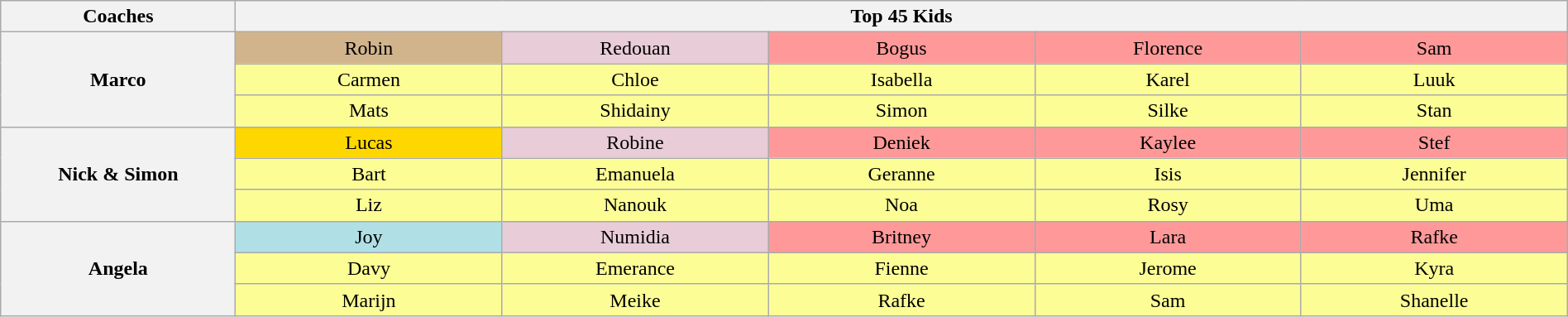<table class="wikitable" style="text-align:center; width:100%">
<tr>
<th width="15%" scope="col">Coaches</th>
<th width="85%" colspan="5" scope="col">Top 45 Kids</th>
</tr>
<tr>
<th rowspan="3">Marco</th>
<td style="background:tan; width:17%">Robin</td>
<td style="background:#E8CCD7; width:17%">Redouan</td>
<td style="background:#FF9999; width:17%">Bogus</td>
<td style="background:#FF9999; width:17%">Florence</td>
<td style="background:#FF9999; width:17%">Sam</td>
</tr>
<tr>
<td style="background:#FDFD96">Carmen</td>
<td style="background:#FDFD96">Chloe</td>
<td style="background:#FDFD96">Isabella</td>
<td style="background:#FDFD96">Karel</td>
<td style="background:#FDFD96">Luuk</td>
</tr>
<tr>
<td style="background:#FDFD96">Mats</td>
<td style="background:#FDFD96">Shidainy</td>
<td style="background:#FDFD96">Simon</td>
<td style="background:#FDFD96">Silke</td>
<td style="background:#FDFD96">Stan</td>
</tr>
<tr>
<th rowspan="3">Nick & Simon</th>
<td style="background:gold">Lucas</td>
<td style="background:#E8CCD7">Robine</td>
<td style="background:#FF9999">Deniek</td>
<td style="background:#FF9999">Kaylee</td>
<td style="background:#FF9999">Stef</td>
</tr>
<tr>
<td style="background:#FDFD96">Bart</td>
<td style="background:#FDFD96">Emanuela</td>
<td style="background:#FDFD96">Geranne</td>
<td style="background:#FDFD96">Isis</td>
<td style="background:#FDFD96">Jennifer</td>
</tr>
<tr>
<td style="background:#FDFD96">Liz</td>
<td style="background:#FDFD96">Nanouk</td>
<td style="background:#FDFD96">Noa</td>
<td style="background:#FDFD96">Rosy</td>
<td style="background:#FDFD96">Uma</td>
</tr>
<tr>
<th rowspan="3">Angela</th>
<td style="background:#B0E0E6">Joy</td>
<td style="background:#E8CCD7">Numidia</td>
<td style="background:#FF9999">Britney</td>
<td style="background:#FF9999">Lara</td>
<td style="background:#FF9999">Rafke</td>
</tr>
<tr>
<td style="background:#FDFD96">Davy</td>
<td style="background:#FDFD96">Emerance</td>
<td style="background:#FDFD96">Fienne</td>
<td style="background:#FDFD96">Jerome</td>
<td style="background:#FDFD96">Kyra</td>
</tr>
<tr>
<td style="background:#FDFD96">Marijn</td>
<td style="background:#FDFD96">Meike</td>
<td style="background:#FDFD96">Rafke</td>
<td style="background:#FDFD96">Sam</td>
<td style="background:#FDFD96">Shanelle</td>
</tr>
</table>
